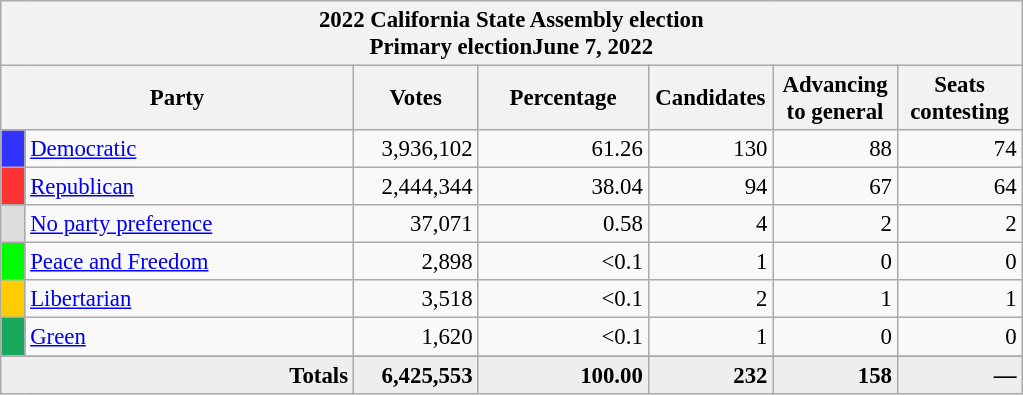<table class="wikitable" style="font-size:95%;">
<tr>
<th colspan="7">2022 California State Assembly election<br>Primary electionJune 7, 2022</th>
</tr>
<tr>
<th colspan=2 style="width: 15em">Party</th>
<th style="width: 5em">Votes</th>
<th style="width: 7em">Percentage</th>
<th style="width: 5em">Candidates</th>
<th style="width: 5em">Advancing to general</th>
<th style="width: 5em">Seats contesting</th>
</tr>
<tr>
<th style="background-color:#3333FF; width: 3px"></th>
<td style="width: 130px"><a href='#'>Democratic</a></td>
<td align="right">3,936,102</td>
<td align="right">61.26</td>
<td align="right">130</td>
<td align="right">88</td>
<td align="right">74</td>
</tr>
<tr>
<th style="background-color:#FF3333; width: 3px"></th>
<td style="width: 130px"><a href='#'>Republican</a></td>
<td align="right">2,444,344</td>
<td align="right">38.04</td>
<td align="right">94</td>
<td align="right">67</td>
<td align="right">64</td>
</tr>
<tr>
<th style="background-color:#DDDDDD; width: 3px"></th>
<td style="width: 130px"><a href='#'>No party preference</a></td>
<td align="right">37,071</td>
<td align="right">0.58</td>
<td align="right">4</td>
<td align="right">2</td>
<td align="right">2</td>
</tr>
<tr>
<th style="background-color:#00FF00; width: 3px"></th>
<td style="width: 130px"><a href='#'>Peace and Freedom</a></td>
<td align="right">2,898</td>
<td align="right"><0.1</td>
<td align="right">1</td>
<td align="right">0</td>
<td align="right">0</td>
</tr>
<tr>
<th style="background-color:#FFCC00; width: 3px"></th>
<td style="width: 130px"><a href='#'>Libertarian</a></td>
<td align="right">3,518</td>
<td align="right"><0.1</td>
<td align="right">2</td>
<td align="right">1</td>
<td align="right">1</td>
</tr>
<tr>
<th style="background-color:#17AA5C; width: 3px"></th>
<td style="width: 130px"><a href='#'>Green</a></td>
<td align="right">1,620</td>
<td align="right"><0.1</td>
<td align="right">1</td>
<td align="right">0</td>
<td align="right">0</td>
</tr>
<tr>
</tr>
<tr bgcolor="#EEEEEE">
<td colspan="2" align="right"><strong>Totals</strong></td>
<td align="right"><strong>6,425,553</strong></td>
<td align="right"><strong>100.00</strong></td>
<td align="right"><strong>232</strong></td>
<td align="right"><strong>158</strong></td>
<td align="right"><strong>—</strong></td>
</tr>
</table>
